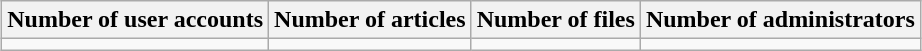<table class="wikitable" style="margin-left: auto; margin-right: auto; border: none; text-align:center">
<tr>
<th>Number of user accounts</th>
<th>Number of articles</th>
<th>Number of files</th>
<th>Number of administrators</th>
</tr>
<tr>
<td></td>
<td></td>
<td></td>
<td></td>
</tr>
</table>
